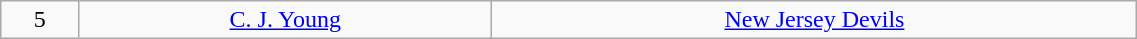<table class="wikitable" width="60%">
<tr align="center" bgcolor="">
<td>5</td>
<td><a href='#'>C. J. Young</a></td>
<td><a href='#'>New Jersey Devils</a></td>
</tr>
</table>
